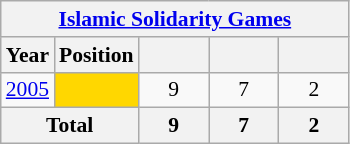<table class="wikitable" style="text-align: center;font-size:90%;">
<tr>
<th colspan=5><a href='#'>Islamic Solidarity Games</a></th>
</tr>
<tr>
<th>Year</th>
<th>Position</th>
<th width=40></th>
<th width=40></th>
<th width=40></th>
</tr>
<tr>
<td> <a href='#'>2005</a></td>
<td bgcolor=gold></td>
<td>9</td>
<td>7</td>
<td>2</td>
</tr>
<tr>
<th colspan=2>Total</th>
<th>9</th>
<th>7</th>
<th>2</th>
</tr>
</table>
